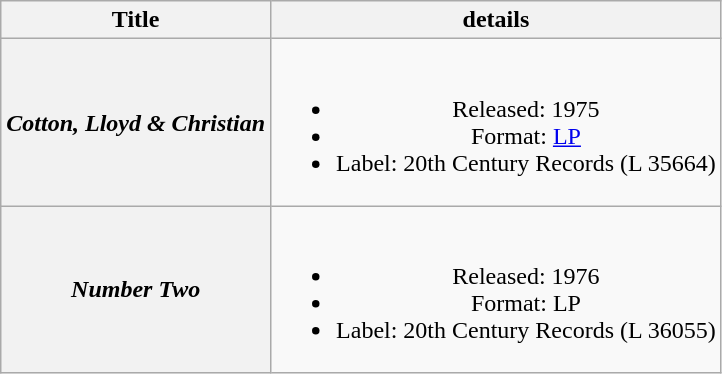<table class="wikitable plainrowheaders" style="text-align:center;" border="1">
<tr>
<th>Title</th>
<th>details</th>
</tr>
<tr>
<th scope="row"><em>Cotton, Lloyd & Christian</em></th>
<td><br><ul><li>Released: 1975</li><li>Format: <a href='#'>LP</a></li><li>Label: 20th Century Records (L 35664)</li></ul></td>
</tr>
<tr>
<th scope="row"><em>Number Two</em></th>
<td><br><ul><li>Released: 1976</li><li>Format: LP</li><li>Label: 20th Century Records (L 36055)</li></ul></td>
</tr>
</table>
